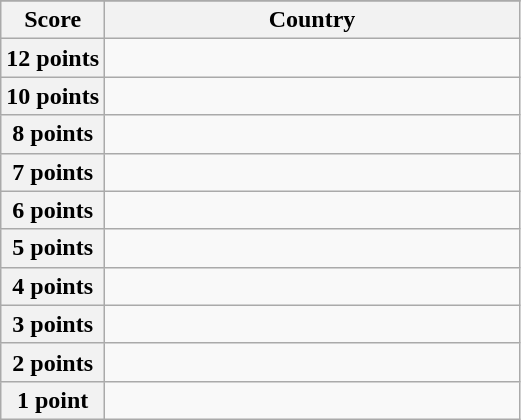<table class="wikitable">
<tr>
</tr>
<tr>
<th scope="col" width="20%">Score</th>
<th scope="col">Country</th>
</tr>
<tr>
<th scope="row">12 points</th>
<td></td>
</tr>
<tr>
<th scope="row">10 points</th>
<td></td>
</tr>
<tr>
<th scope="row">8 points</th>
<td></td>
</tr>
<tr>
<th scope="row">7 points</th>
<td></td>
</tr>
<tr>
<th scope="row">6 points</th>
<td></td>
</tr>
<tr>
<th scope="row">5 points</th>
<td></td>
</tr>
<tr>
<th scope="row">4 points</th>
<td></td>
</tr>
<tr>
<th scope="row">3 points</th>
<td></td>
</tr>
<tr>
<th scope="row">2 points</th>
<td></td>
</tr>
<tr>
<th scope="row">1 point</th>
<td></td>
</tr>
</table>
